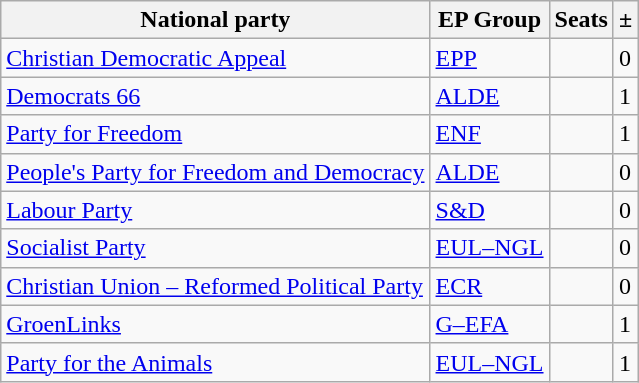<table class="wikitable">
<tr>
<th>National party</th>
<th>EP Group</th>
<th>Seats </th>
<th>±</th>
</tr>
<tr>
<td> <a href='#'>Christian Democratic Appeal</a></td>
<td> <a href='#'>EPP</a></td>
<td></td>
<td>0 </td>
</tr>
<tr>
<td> <a href='#'>Democrats 66</a></td>
<td> <a href='#'>ALDE</a></td>
<td></td>
<td>1 </td>
</tr>
<tr>
<td> <a href='#'>Party for Freedom</a></td>
<td> <a href='#'>ENF</a></td>
<td></td>
<td>1 </td>
</tr>
<tr>
<td> <a href='#'>People's Party for Freedom and Democracy</a></td>
<td> <a href='#'>ALDE</a></td>
<td></td>
<td>0 </td>
</tr>
<tr>
<td> <a href='#'>Labour Party</a></td>
<td> <a href='#'>S&D</a></td>
<td></td>
<td>0 </td>
</tr>
<tr>
<td> <a href='#'>Socialist Party</a></td>
<td> <a href='#'>EUL–NGL</a></td>
<td></td>
<td>0 </td>
</tr>
<tr>
<td> <a href='#'>Christian Union – Reformed Political Party</a></td>
<td> <a href='#'>ECR</a></td>
<td></td>
<td>0 </td>
</tr>
<tr>
<td> <a href='#'>GroenLinks</a></td>
<td> <a href='#'>G–EFA</a></td>
<td></td>
<td>1 </td>
</tr>
<tr>
<td> <a href='#'>Party for the Animals</a></td>
<td> <a href='#'>EUL–NGL</a></td>
<td></td>
<td>1 </td>
</tr>
</table>
